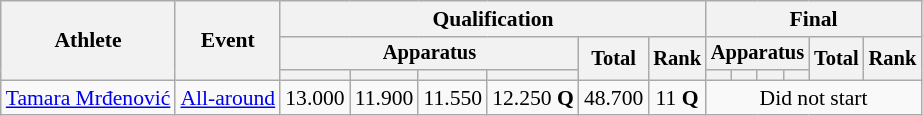<table class="wikitable" style="font-size:90%">
<tr>
<th rowspan=3>Athlete</th>
<th rowspan=3>Event</th>
<th colspan=6>Qualification</th>
<th colspan=6>Final</th>
</tr>
<tr style="font-size:95%">
<th colspan=4>Apparatus</th>
<th rowspan=2>Total</th>
<th rowspan=2>Rank</th>
<th colspan=4>Apparatus</th>
<th rowspan=2>Total</th>
<th rowspan=2>Rank</th>
</tr>
<tr style="font-size:95%">
<th></th>
<th></th>
<th></th>
<th></th>
<th></th>
<th></th>
<th></th>
<th></th>
</tr>
<tr align=center>
<td align=left><a href='#'>Tamara Mrđenović</a></td>
<td align=left><a href='#'>All-around</a></td>
<td>13.000</td>
<td>11.900</td>
<td>11.550</td>
<td>12.250	<strong>Q</strong></td>
<td>48.700</td>
<td>11 <strong>Q</strong></td>
<td colspan=6>Did not start</td>
</tr>
</table>
